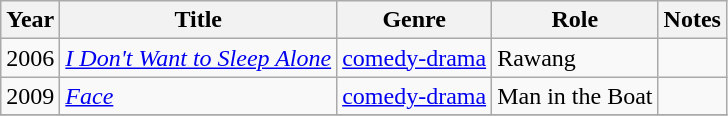<table class="wikitable sortable">
<tr>
<th>Year</th>
<th>Title</th>
<th>Genre</th>
<th>Role</th>
<th class="unsortable">Notes</th>
</tr>
<tr>
<td>2006</td>
<td><em><a href='#'>I Don't Want to Sleep Alone</a></em></td>
<td><a href='#'>comedy-drama</a></td>
<td>Rawang</td>
<td></td>
</tr>
<tr>
<td>2009</td>
<td><em><a href='#'>Face</a></em></td>
<td><a href='#'>comedy-drama</a></td>
<td>Man in the Boat</td>
<td></td>
</tr>
<tr>
</tr>
</table>
